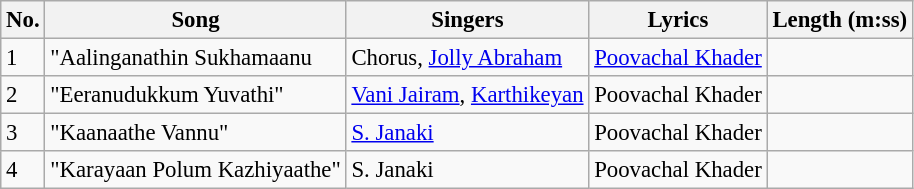<table class="wikitable" style="font-size:95%;">
<tr>
<th>No.</th>
<th>Song</th>
<th>Singers</th>
<th>Lyrics</th>
<th>Length (m:ss)</th>
</tr>
<tr>
<td>1</td>
<td>"Aalinganathin Sukhamaanu </td>
<td>Chorus, <a href='#'>Jolly Abraham</a></td>
<td><a href='#'>Poovachal Khader</a></td>
<td></td>
</tr>
<tr>
<td>2</td>
<td>"Eeranudukkum Yuvathi"</td>
<td><a href='#'>Vani Jairam</a>, <a href='#'>Karthikeyan</a></td>
<td>Poovachal Khader</td>
<td></td>
</tr>
<tr>
<td>3</td>
<td>"Kaanaathe  Vannu"</td>
<td><a href='#'>S. Janaki</a></td>
<td>Poovachal Khader</td>
<td></td>
</tr>
<tr>
<td>4</td>
<td>"Karayaan Polum Kazhiyaathe"</td>
<td>S. Janaki</td>
<td>Poovachal Khader</td>
<td></td>
</tr>
</table>
